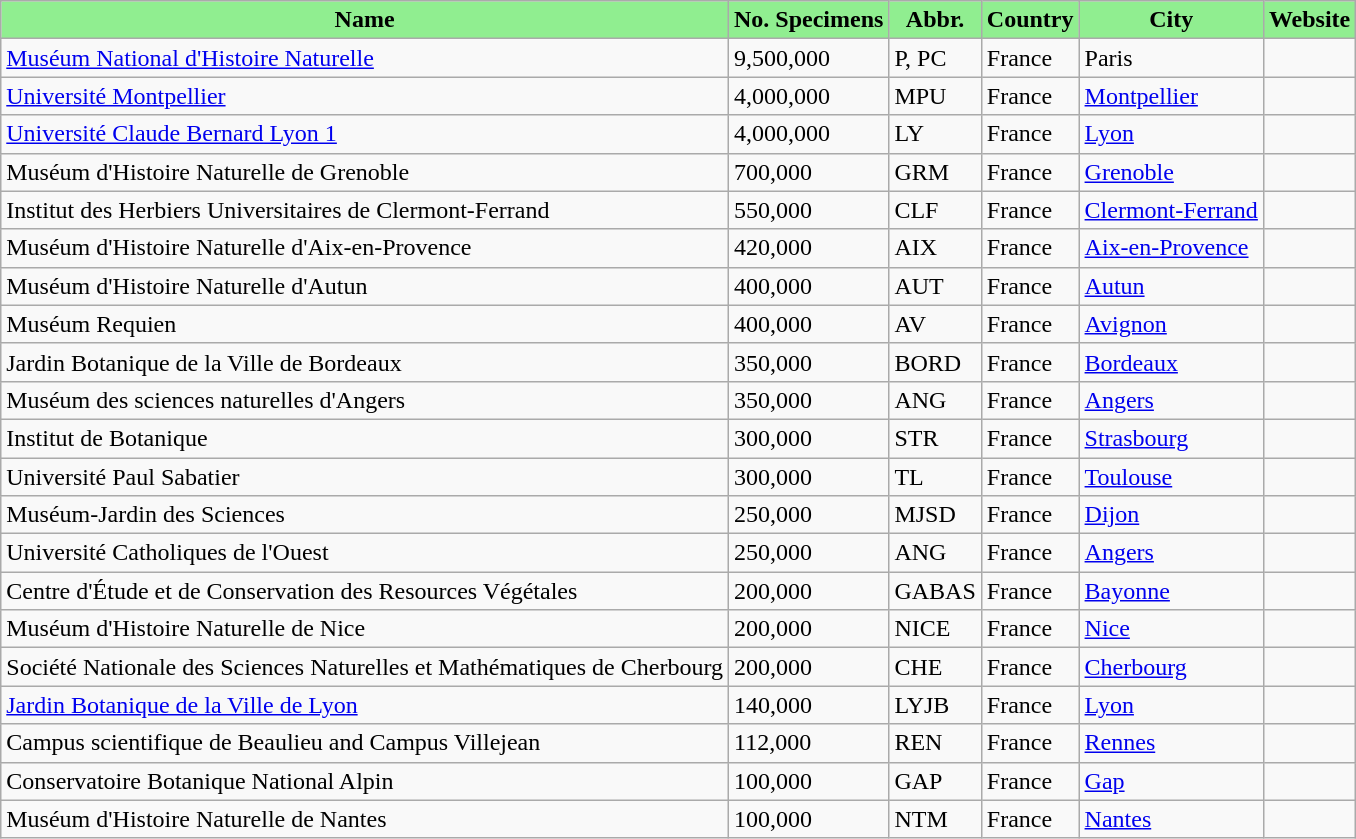<table class="wikitable sortable" align="left" style="margin-left:1em">
<tr>
<th style="background:lightgreen" align="center">Name</th>
<th style="background:lightgreen" align="center">No. Specimens</th>
<th style="background:lightgreen" align="center">Abbr.</th>
<th style="background:lightgreen" align="center">Country</th>
<th style="background:lightgreen" align="center">City</th>
<th style="background:lightgreen" align="center">Website</th>
</tr>
<tr>
<td><a href='#'>Muséum National d'Histoire Naturelle</a></td>
<td>9,500,000</td>
<td>P, PC</td>
<td>France</td>
<td>Paris</td>
<td></td>
</tr>
<tr>
<td><a href='#'>Université Montpellier</a></td>
<td>4,000,000</td>
<td>MPU</td>
<td>France</td>
<td><a href='#'>Montpellier</a></td>
<td></td>
</tr>
<tr>
<td><a href='#'>Université Claude Bernard Lyon 1</a></td>
<td>4,000,000</td>
<td>LY</td>
<td>France</td>
<td><a href='#'>Lyon</a></td>
<td></td>
</tr>
<tr>
<td>Muséum d'Histoire Naturelle de Grenoble</td>
<td>700,000</td>
<td>GRM</td>
<td>France</td>
<td><a href='#'>Grenoble</a></td>
<td></td>
</tr>
<tr>
<td>Institut des Herbiers Universitaires de Clermont-Ferrand</td>
<td>550,000</td>
<td>CLF</td>
<td>France</td>
<td><a href='#'>Clermont-Ferrand</a></td>
<td></td>
</tr>
<tr>
<td>Muséum d'Histoire Naturelle d'Aix-en-Provence</td>
<td>420,000</td>
<td>AIX</td>
<td>France</td>
<td><a href='#'>Aix-en-Provence</a></td>
<td></td>
</tr>
<tr>
<td>Muséum d'Histoire Naturelle d'Autun</td>
<td>400,000</td>
<td>AUT</td>
<td>France</td>
<td><a href='#'>Autun</a></td>
<td></td>
</tr>
<tr>
<td>Muséum Requien</td>
<td>400,000</td>
<td>AV</td>
<td>France</td>
<td><a href='#'>Avignon</a></td>
<td></td>
</tr>
<tr>
<td>Jardin Botanique de la Ville de Bordeaux</td>
<td>350,000</td>
<td>BORD</td>
<td>France</td>
<td><a href='#'>Bordeaux</a></td>
<td></td>
</tr>
<tr>
<td>Muséum des sciences naturelles d'Angers</td>
<td>350,000</td>
<td>ANG</td>
<td>France</td>
<td><a href='#'>Angers</a></td>
<td></td>
</tr>
<tr>
<td>Institut de Botanique</td>
<td>300,000</td>
<td>STR</td>
<td>France</td>
<td><a href='#'>Strasbourg</a></td>
<td></td>
</tr>
<tr>
<td>Université Paul Sabatier</td>
<td>300,000</td>
<td>TL</td>
<td>France</td>
<td><a href='#'>Toulouse</a></td>
<td></td>
</tr>
<tr>
<td>Muséum-Jardin des Sciences</td>
<td>250,000</td>
<td>MJSD</td>
<td>France</td>
<td><a href='#'>Dijon</a></td>
<td></td>
</tr>
<tr>
<td>Université Catholiques de l'Ouest</td>
<td>250,000</td>
<td>ANG</td>
<td>France</td>
<td><a href='#'>Angers</a></td>
<td></td>
</tr>
<tr>
<td>Centre d'Étude et de Conservation des Resources Végétales</td>
<td>200,000</td>
<td>GABAS</td>
<td>France</td>
<td><a href='#'>Bayonne</a></td>
<td></td>
</tr>
<tr>
<td>Muséum d'Histoire Naturelle de Nice</td>
<td>200,000</td>
<td>NICE</td>
<td>France</td>
<td><a href='#'>Nice</a></td>
<td></td>
</tr>
<tr>
<td>Société Nationale des Sciences Naturelles et Mathématiques de Cherbourg</td>
<td>200,000</td>
<td>CHE</td>
<td>France</td>
<td><a href='#'>Cherbourg</a></td>
<td></td>
</tr>
<tr>
<td><a href='#'>Jardin Botanique de la Ville de Lyon</a></td>
<td>140,000</td>
<td>LYJB</td>
<td>France</td>
<td><a href='#'>Lyon</a></td>
<td></td>
</tr>
<tr>
<td>Campus scientifique de Beaulieu and Campus Villejean</td>
<td>112,000</td>
<td>REN</td>
<td>France</td>
<td><a href='#'>Rennes</a></td>
<td></td>
</tr>
<tr>
<td>Conservatoire Botanique National Alpin</td>
<td>100,000</td>
<td>GAP</td>
<td>France</td>
<td><a href='#'>Gap</a></td>
<td></td>
</tr>
<tr>
<td>Muséum d'Histoire Naturelle de Nantes</td>
<td>100,000</td>
<td>NTM</td>
<td>France</td>
<td><a href='#'>Nantes</a></td>
<td></td>
</tr>
</table>
